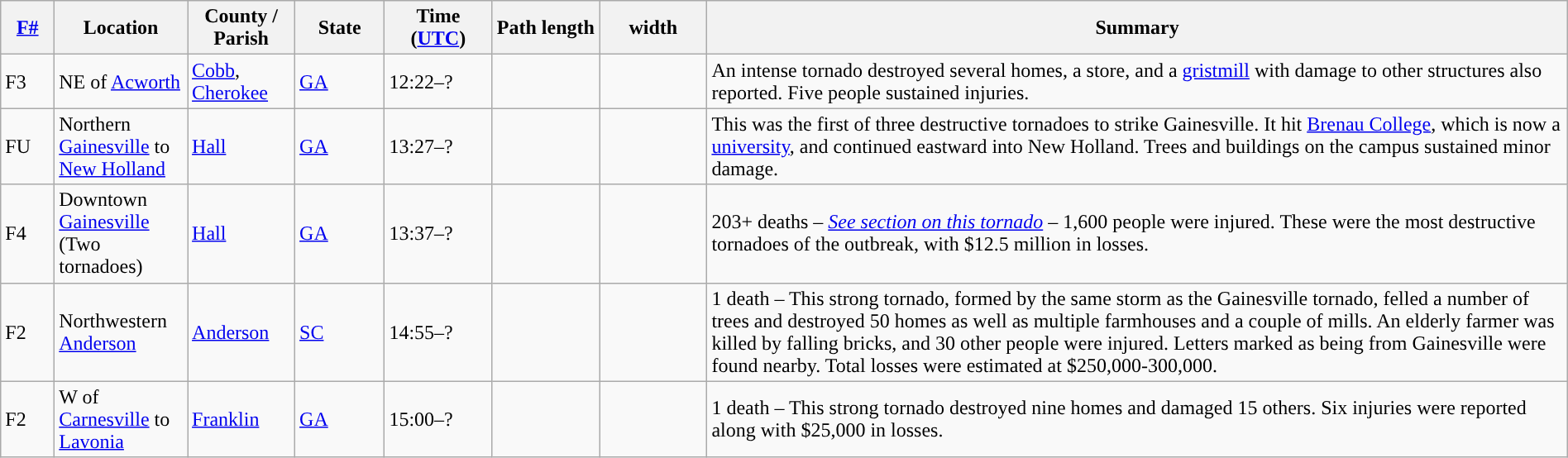<table class="wikitable sortable" style="width:100%;">
<tr>
<th scope="col"  style="width:3%; text-align:center;"><a href='#'>F#</a></th>
<th scope="col"  style="width:7%; text-align:center;" class="unsortable">Location</th>
<th scope="col"  style="width:6%; text-align:center;" class="unsortable">County / Parish</th>
<th scope="col"  style="width:5%; text-align:center;">State</th>
<th scope="col"  style="width:6%; text-align:center;">Time (<a href='#'>UTC</a>)</th>
<th scope="col"  style="width:6%; text-align:center;">Path length</th>
<th scope="col"  style="width:6%; text-align:center;"> width</th>
<th scope="col" class="unsortable" style="width:48%; text-align:center;">Summary</th>
</tr>
<tr>
<td>F3</td>
<td>NE of <a href='#'>Acworth</a></td>
<td><a href='#'>Cobb</a>, <a href='#'>Cherokee</a></td>
<td><a href='#'>GA</a></td>
<td>12:22–?</td>
<td></td>
<td></td>
<td>An intense tornado destroyed several homes, a store, and a <a href='#'>gristmill</a> with damage to other structures also reported. Five people sustained injuries.</td>
</tr>
<tr>
<td>FU</td>
<td>Northern <a href='#'>Gainesville</a> to <a href='#'>New Holland</a></td>
<td><a href='#'>Hall</a></td>
<td><a href='#'>GA</a></td>
<td>13:27–?</td>
<td></td>
<td></td>
<td>This was the first of three destructive tornadoes to strike Gainesville. It hit <a href='#'>Brenau College</a>, which is now a <a href='#'>university</a>, and continued eastward into New Holland. Trees and buildings on the campus sustained minor damage.</td>
</tr>
<tr>
<td>F4</td>
<td>Downtown <a href='#'>Gainesville</a> (Two tornadoes)</td>
<td><a href='#'>Hall</a></td>
<td><a href='#'>GA</a></td>
<td>13:37–?</td>
<td></td>
<td></td>
<td>203+ deaths – <em><a href='#'>See section on this tornado</a></em> – 1,600 people were injured. These were the most destructive tornadoes of the outbreak, with $12.5 million in losses.</td>
</tr>
<tr>
<td>F2</td>
<td>Northwestern <a href='#'>Anderson</a></td>
<td><a href='#'>Anderson</a></td>
<td><a href='#'>SC</a></td>
<td>14:55–?</td>
<td></td>
<td></td>
<td>1 death – This strong tornado, formed by the same storm as the Gainesville tornado, felled a number of trees and destroyed 50 homes as well as multiple farmhouses and a couple of mills. An elderly farmer was killed by falling bricks, and 30 other people were injured. Letters marked as being from Gainesville were found nearby. Total losses were estimated at $250,000-300,000. </td>
</tr>
<tr>
<td>F2</td>
<td>W of <a href='#'>Carnesville</a> to <a href='#'>Lavonia</a></td>
<td><a href='#'>Franklin</a></td>
<td><a href='#'>GA</a></td>
<td>15:00–?</td>
<td></td>
<td></td>
<td>1 death – This strong tornado destroyed nine homes and damaged 15 others. Six injuries were reported along with $25,000 in losses.</td>
</tr>
</table>
